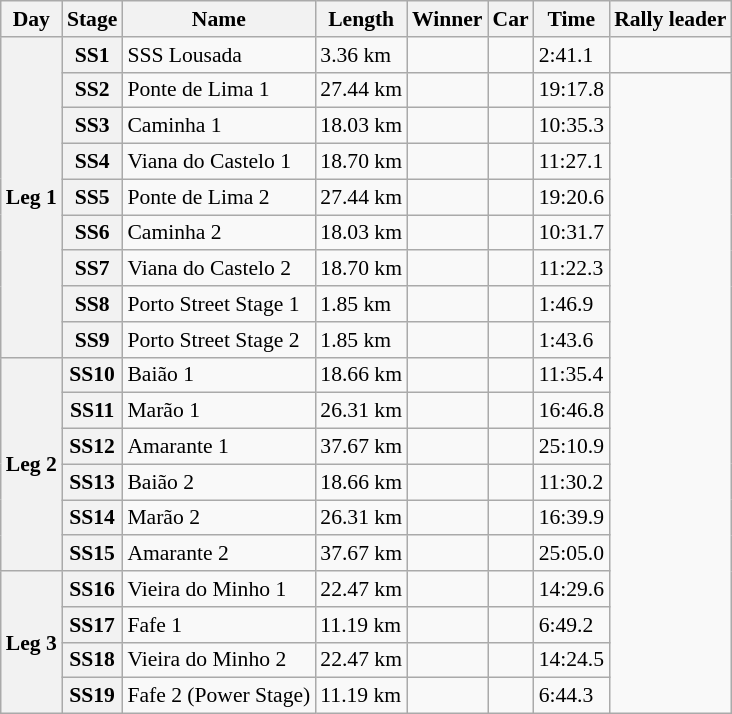<table class="wikitable" style="text-align: left; font-size: 90%; max-width: 950px;">
<tr>
<th>Day</th>
<th>Stage</th>
<th>Name</th>
<th>Length</th>
<th>Winner</th>
<th>Car</th>
<th>Time</th>
<th>Rally leader</th>
</tr>
<tr>
<th rowspan=9>Leg 1</th>
<th>SS1</th>
<td>SSS Lousada</td>
<td>3.36 km</td>
<td></td>
<td></td>
<td>2:41.1</td>
<td></td>
</tr>
<tr>
<th>SS2</th>
<td>Ponte de Lima 1</td>
<td>27.44 km</td>
<td></td>
<td></td>
<td>19:17.8</td>
<td rowspan=18></td>
</tr>
<tr>
<th>SS3</th>
<td>Caminha 1</td>
<td>18.03 km</td>
<td></td>
<td></td>
<td>10:35.3</td>
</tr>
<tr>
<th>SS4</th>
<td>Viana do Castelo 1</td>
<td>18.70 km</td>
<td></td>
<td></td>
<td>11:27.1</td>
</tr>
<tr>
<th>SS5</th>
<td>Ponte de Lima 2</td>
<td>27.44 km</td>
<td></td>
<td></td>
<td>19:20.6</td>
</tr>
<tr>
<th>SS6</th>
<td>Caminha 2</td>
<td>18.03 km</td>
<td></td>
<td></td>
<td>10:31.7</td>
</tr>
<tr>
<th>SS7</th>
<td>Viana do Castelo 2</td>
<td>18.70 km</td>
<td></td>
<td></td>
<td>11:22.3</td>
</tr>
<tr>
<th>SS8</th>
<td>Porto Street Stage 1</td>
<td>1.85 km</td>
<td></td>
<td></td>
<td>1:46.9</td>
</tr>
<tr>
<th>SS9</th>
<td>Porto Street Stage 2</td>
<td>1.85 km</td>
<td></td>
<td></td>
<td>1:43.6</td>
</tr>
<tr>
<th rowspan=6>Leg 2</th>
<th>SS10</th>
<td>Baião 1</td>
<td>18.66 km</td>
<td></td>
<td></td>
<td>11:35.4</td>
</tr>
<tr>
<th>SS11</th>
<td>Marão 1</td>
<td>26.31 km</td>
<td></td>
<td></td>
<td>16:46.8</td>
</tr>
<tr>
<th>SS12</th>
<td>Amarante 1</td>
<td>37.67 km</td>
<td></td>
<td></td>
<td>25:10.9</td>
</tr>
<tr>
<th>SS13</th>
<td>Baião 2</td>
<td>18.66 km</td>
<td></td>
<td></td>
<td>11:30.2</td>
</tr>
<tr>
<th>SS14</th>
<td>Marão 2</td>
<td>26.31 km</td>
<td></td>
<td></td>
<td>16:39.9</td>
</tr>
<tr>
<th>SS15</th>
<td>Amarante 2</td>
<td>37.67 km</td>
<td></td>
<td></td>
<td>25:05.0</td>
</tr>
<tr>
<th rowspan=4>Leg 3</th>
<th>SS16</th>
<td>Vieira do Minho 1</td>
<td>22.47 km</td>
<td></td>
<td></td>
<td>14:29.6</td>
</tr>
<tr>
<th>SS17</th>
<td>Fafe 1</td>
<td>11.19 km</td>
<td></td>
<td></td>
<td>6:49.2</td>
</tr>
<tr>
<th>SS18</th>
<td>Vieira do Minho 2</td>
<td>22.47 km</td>
<td></td>
<td></td>
<td>14:24.5</td>
</tr>
<tr>
<th>SS19</th>
<td>Fafe 2 (Power Stage)</td>
<td>11.19 km</td>
<td></td>
<td></td>
<td>6:44.3</td>
</tr>
</table>
